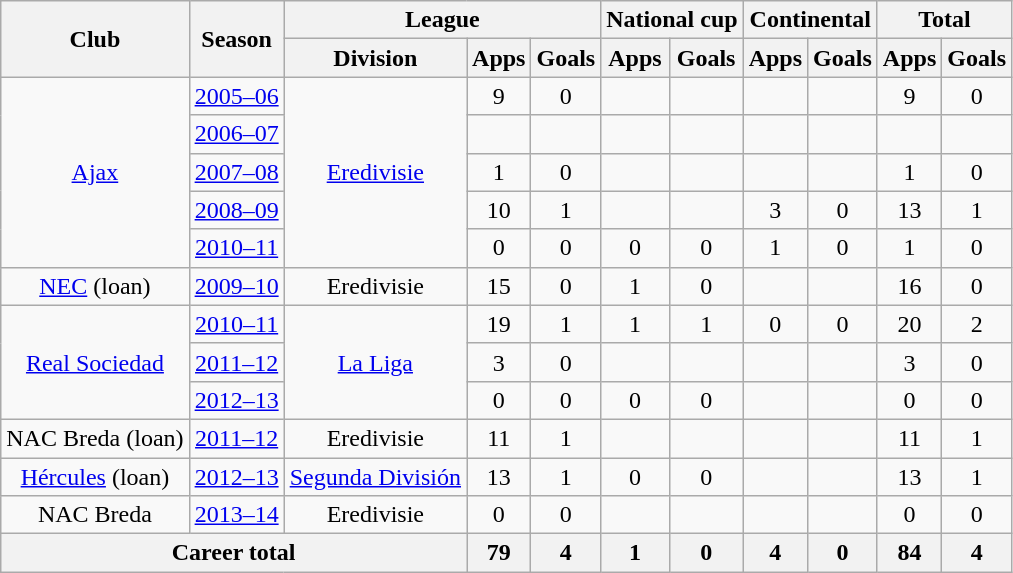<table class="wikitable" style="text-align:center">
<tr>
<th rowspan="2">Club</th>
<th rowspan="2">Season</th>
<th colspan="3">League</th>
<th colspan="2">National cup</th>
<th colspan="2">Continental</th>
<th colspan="2">Total</th>
</tr>
<tr>
<th>Division</th>
<th>Apps</th>
<th>Goals</th>
<th>Apps</th>
<th>Goals</th>
<th>Apps</th>
<th>Goals</th>
<th>Apps</th>
<th>Goals</th>
</tr>
<tr>
<td rowspan="5"><a href='#'>Ajax</a></td>
<td><a href='#'>2005–06</a></td>
<td rowspan="5"><a href='#'>Eredivisie</a></td>
<td>9</td>
<td>0</td>
<td></td>
<td></td>
<td></td>
<td></td>
<td>9</td>
<td>0</td>
</tr>
<tr>
<td><a href='#'>2006–07</a></td>
<td></td>
<td></td>
<td></td>
<td></td>
<td></td>
<td></td>
<td></td>
<td></td>
</tr>
<tr>
<td><a href='#'>2007–08</a></td>
<td>1</td>
<td>0</td>
<td></td>
<td></td>
<td></td>
<td></td>
<td>1</td>
<td>0</td>
</tr>
<tr>
<td><a href='#'>2008–09</a></td>
<td>10</td>
<td>1</td>
<td></td>
<td></td>
<td>3</td>
<td>0</td>
<td>13</td>
<td>1</td>
</tr>
<tr>
<td><a href='#'>2010–11</a></td>
<td>0</td>
<td>0</td>
<td>0</td>
<td>0</td>
<td>1</td>
<td>0</td>
<td>1</td>
<td>0</td>
</tr>
<tr>
<td><a href='#'>NEC</a> (loan)</td>
<td><a href='#'>2009–10</a></td>
<td>Eredivisie</td>
<td>15</td>
<td>0</td>
<td>1</td>
<td>0</td>
<td></td>
<td></td>
<td>16</td>
<td>0</td>
</tr>
<tr>
<td rowspan="3"><a href='#'>Real Sociedad</a></td>
<td><a href='#'>2010–11</a></td>
<td rowspan="3"><a href='#'>La Liga</a></td>
<td>19</td>
<td>1</td>
<td>1</td>
<td>1</td>
<td>0</td>
<td>0</td>
<td>20</td>
<td>2</td>
</tr>
<tr>
<td><a href='#'>2011–12</a></td>
<td>3</td>
<td>0</td>
<td></td>
<td></td>
<td></td>
<td></td>
<td>3</td>
<td>0</td>
</tr>
<tr>
<td><a href='#'>2012–13</a></td>
<td>0</td>
<td>0</td>
<td>0</td>
<td>0</td>
<td></td>
<td></td>
<td>0</td>
<td>0</td>
</tr>
<tr>
<td>NAC Breda (loan)</td>
<td><a href='#'>2011–12</a></td>
<td>Eredivisie</td>
<td>11</td>
<td>1</td>
<td></td>
<td></td>
<td></td>
<td></td>
<td>11</td>
<td>1</td>
</tr>
<tr>
<td><a href='#'>Hércules</a> (loan)</td>
<td><a href='#'>2012–13</a></td>
<td><a href='#'>Segunda División</a></td>
<td>13</td>
<td>1</td>
<td>0</td>
<td>0</td>
<td></td>
<td></td>
<td>13</td>
<td>1</td>
</tr>
<tr>
<td>NAC Breda</td>
<td><a href='#'>2013–14</a></td>
<td>Eredivisie</td>
<td>0</td>
<td>0</td>
<td></td>
<td></td>
<td></td>
<td></td>
<td>0</td>
<td>0</td>
</tr>
<tr>
<th colspan="3">Career total</th>
<th>79</th>
<th>4</th>
<th>1</th>
<th>0</th>
<th>4</th>
<th>0</th>
<th>84</th>
<th>4</th>
</tr>
</table>
